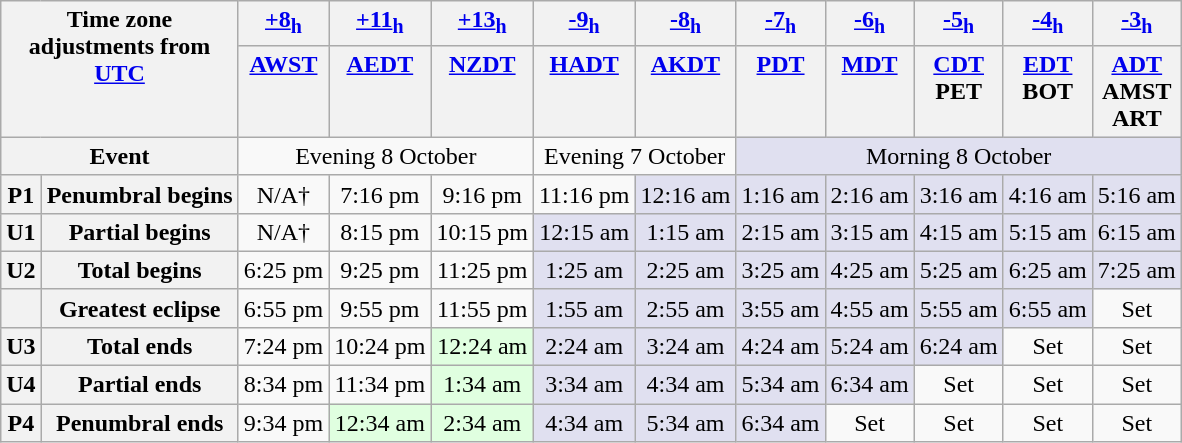<table class="wikitable">
<tr valign=top>
<th colspan=2 rowspan=2>Time zone<br>adjustments from<br><a href='#'>UTC</a></th>
<th><a href='#'>+8<sub>h</sub></a></th>
<th><a href='#'>+11<sub>h</sub></a></th>
<th><a href='#'>+13<sub>h</sub></a></th>
<th><a href='#'>-9<sub>h</sub></a></th>
<th><a href='#'>-8<sub>h</sub></a></th>
<th><a href='#'>-7<sub>h</sub></a></th>
<th><a href='#'>-6<sub>h</sub></a></th>
<th><a href='#'>-5<sub>h</sub></a></th>
<th><a href='#'>-4<sub>h</sub></a></th>
<th><a href='#'>-3<sub>h</sub></a></th>
</tr>
<tr valign=top>
<th><a href='#'>AWST</a></th>
<th><a href='#'>AEDT</a></th>
<th><a href='#'>NZDT</a></th>
<th><a href='#'>HADT</a></th>
<th><a href='#'>AKDT</a></th>
<th><a href='#'>PDT</a></th>
<th><a href='#'>MDT</a></th>
<th><a href='#'>CDT</a><br>PET</th>
<th><a href='#'>EDT</a><br>BOT</th>
<th><a href='#'>ADT</a><br>AMST<br>ART</th>
</tr>
<tr align=center>
<th colspan=2>Event</th>
<td colspan=3>Evening 8 October</td>
<td colspan=2>Evening 7 October</td>
<td colspan=8 BGCOLOR="#e0e0f0">Morning 8 October</td>
</tr>
<tr align=center>
<th>P1</th>
<th>Penumbral begins</th>
<td>N/A†</td>
<td>7:16 pm</td>
<td>9:16 pm</td>
<td>11:16 pm</td>
<td BGCOLOR="#e0e0f0">12:16 am</td>
<td BGCOLOR="#e0e0f0">1:16 am</td>
<td BGCOLOR="#e0e0f0">2:16 am</td>
<td BGCOLOR="#e0e0f0">3:16 am</td>
<td BGCOLOR="#e0e0f0">4:16 am</td>
<td BGCOLOR="#e0e0f0">5:16 am</td>
</tr>
<tr align=center>
<th>U1</th>
<th>Partial begins</th>
<td>N/A†</td>
<td>8:15 pm</td>
<td>10:15 pm</td>
<td BGCOLOR="#e0e0f0">12:15 am</td>
<td BGCOLOR="#e0e0f0">1:15 am</td>
<td BGCOLOR="#e0e0f0">2:15 am</td>
<td BGCOLOR="#e0e0f0">3:15 am</td>
<td BGCOLOR="#e0e0f0">4:15 am</td>
<td BGCOLOR="#e0e0f0">5:15 am</td>
<td BGCOLOR="#e0e0f0">6:15 am</td>
</tr>
<tr align=center>
<th>U2</th>
<th>Total begins</th>
<td>6:25 pm</td>
<td>9:25 pm</td>
<td>11:25 pm</td>
<td BGCOLOR="#e0e0f0">1:25 am</td>
<td BGCOLOR="#e0e0f0">2:25 am</td>
<td BGCOLOR="#e0e0f0">3:25 am</td>
<td BGCOLOR="#e0e0f0">4:25 am</td>
<td BGCOLOR="#e0e0f0">5:25 am</td>
<td BGCOLOR="#e0e0f0">6:25 am</td>
<td BGCOLOR="#e0e0f0">7:25 am</td>
</tr>
<tr align=center>
<th></th>
<th>Greatest eclipse</th>
<td>6:55 pm</td>
<td>9:55 pm</td>
<td>11:55 pm</td>
<td BGCOLOR="#e0e0f0">1:55 am</td>
<td BGCOLOR="#e0e0f0">2:55 am</td>
<td BGCOLOR="#e0e0f0">3:55 am</td>
<td BGCOLOR="#e0e0f0">4:55 am</td>
<td BGCOLOR="#e0e0f0">5:55 am</td>
<td BGCOLOR="#e0e0f0">6:55 am</td>
<td>Set</td>
</tr>
<tr align=center>
<th>U3</th>
<th>Total ends</th>
<td>7:24 pm</td>
<td>10:24 pm</td>
<td BGCOLOR="#e0ffe0">12:24 am</td>
<td BGCOLOR="#e0e0f0">2:24 am</td>
<td BGCOLOR="#e0e0f0">3:24 am</td>
<td BGCOLOR="#e0e0f0">4:24 am</td>
<td BGCOLOR="#e0e0f0">5:24 am</td>
<td BGCOLOR="#e0e0f0">6:24 am</td>
<td>Set</td>
<td>Set</td>
</tr>
<tr align=center>
<th>U4</th>
<th>Partial ends</th>
<td>8:34 pm</td>
<td>11:34 pm</td>
<td BGCOLOR="#e0ffe0">1:34 am</td>
<td BGCOLOR="#e0e0f0">3:34 am</td>
<td BGCOLOR="#e0e0f0">4:34 am</td>
<td BGCOLOR="#e0e0f0">5:34 am</td>
<td BGCOLOR="#e0e0f0">6:34 am</td>
<td>Set</td>
<td>Set</td>
<td>Set</td>
</tr>
<tr align=center>
<th>P4</th>
<th>Penumbral ends</th>
<td>9:34 pm</td>
<td BGCOLOR="#e0ffe0">12:34 am</td>
<td BGCOLOR="#e0ffe0">2:34 am</td>
<td BGCOLOR="#e0e0f0">4:34 am</td>
<td BGCOLOR="#e0e0f0">5:34 am</td>
<td BGCOLOR="#e0e0f0">6:34 am</td>
<td>Set</td>
<td>Set</td>
<td>Set</td>
<td>Set</td>
</tr>
</table>
